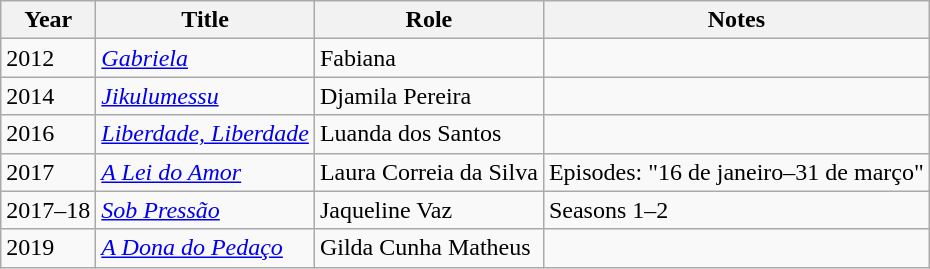<table class="wikitable">
<tr>
<th>Year</th>
<th>Title</th>
<th>Role</th>
<th>Notes</th>
</tr>
<tr>
<td>2012</td>
<td><em><a href='#'>Gabriela</a></em></td>
<td>Fabiana</td>
<td></td>
</tr>
<tr>
<td>2014</td>
<td><em><a href='#'>Jikulumessu</a></em></td>
<td>Djamila Pereira</td>
<td></td>
</tr>
<tr>
<td>2016</td>
<td><em><a href='#'>Liberdade, Liberdade</a></em></td>
<td>Luanda dos Santos</td>
<td></td>
</tr>
<tr>
<td>2017</td>
<td><em><a href='#'>A Lei do Amor</a></em></td>
<td>Laura Correia da Silva</td>
<td>Episodes: "16 de janeiro–31 de março"</td>
</tr>
<tr>
<td>2017–18</td>
<td><em><a href='#'>Sob Pressão</a></em></td>
<td>Jaqueline Vaz</td>
<td>Seasons 1–2</td>
</tr>
<tr>
<td>2019</td>
<td><em><a href='#'>A Dona do Pedaço</a></em></td>
<td>Gilda Cunha Matheus</td>
<td></td>
</tr>
</table>
